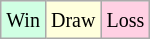<table class="wikitable">
<tr>
<td style="background-color: #d0ffe3;"><small>Win</small></td>
<td style="background-color: #ffffdd;"><small>Draw</small></td>
<td style="background-color: #ffd0e3;"><small>Loss</small></td>
</tr>
</table>
